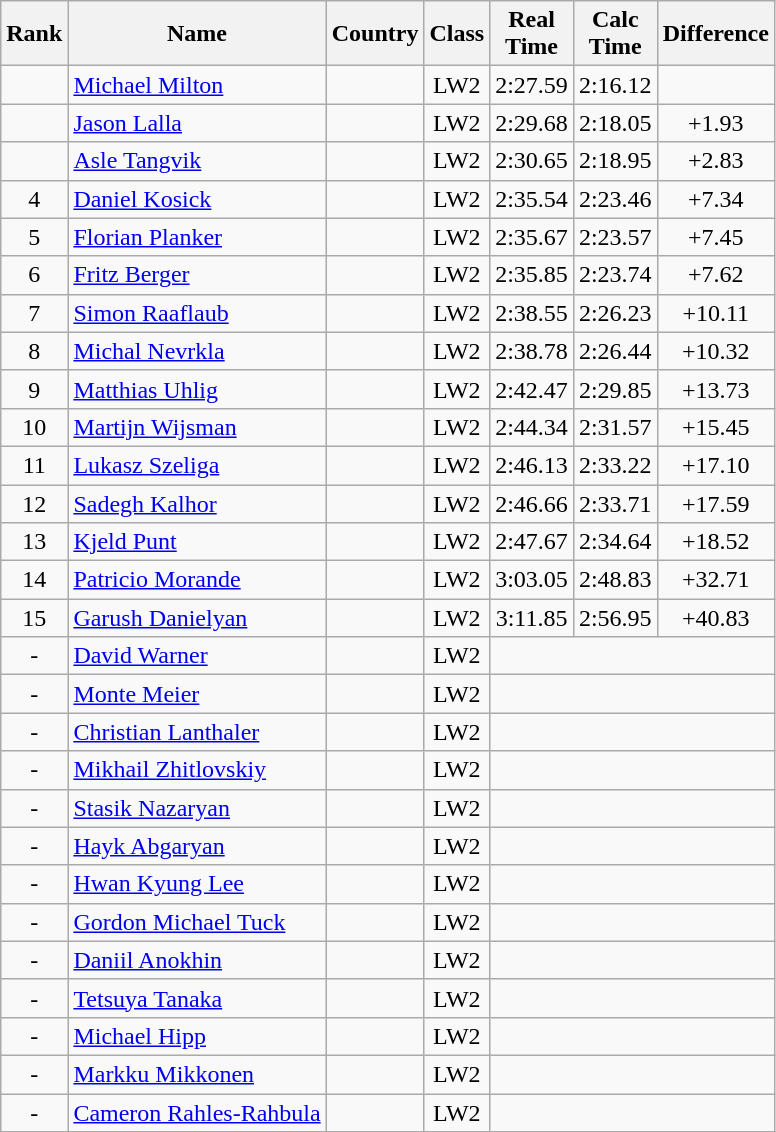<table class="wikitable sortable" style="text-align:center">
<tr>
<th>Rank</th>
<th>Name</th>
<th>Country</th>
<th>Class</th>
<th>Real<br>Time</th>
<th>Calc<br>Time</th>
<th Class="unsortable">Difference</th>
</tr>
<tr>
<td></td>
<td align=left><a href='#'>Michael Milton</a></td>
<td align=left></td>
<td>LW2</td>
<td>2:27.59</td>
<td>2:16.12</td>
</tr>
<tr>
<td></td>
<td align=left><a href='#'>Jason Lalla</a></td>
<td align=left></td>
<td>LW2</td>
<td>2:29.68</td>
<td>2:18.05</td>
<td>+1.93</td>
</tr>
<tr>
<td></td>
<td align=left><a href='#'>Asle Tangvik</a></td>
<td align=left></td>
<td>LW2</td>
<td>2:30.65</td>
<td>2:18.95</td>
<td>+2.83</td>
</tr>
<tr>
<td>4</td>
<td align=left><a href='#'>Daniel Kosick</a></td>
<td align=left></td>
<td>LW2</td>
<td>2:35.54</td>
<td>2:23.46</td>
<td>+7.34</td>
</tr>
<tr>
<td>5</td>
<td align=left><a href='#'>Florian Planker</a></td>
<td align=left></td>
<td>LW2</td>
<td>2:35.67</td>
<td>2:23.57</td>
<td>+7.45</td>
</tr>
<tr>
<td>6</td>
<td align=left><a href='#'>Fritz Berger</a></td>
<td align=left></td>
<td>LW2</td>
<td>2:35.85</td>
<td>2:23.74</td>
<td>+7.62</td>
</tr>
<tr>
<td>7</td>
<td align=left><a href='#'>Simon Raaflaub</a></td>
<td align=left></td>
<td>LW2</td>
<td>2:38.55</td>
<td>2:26.23</td>
<td>+10.11</td>
</tr>
<tr>
<td>8</td>
<td align=left><a href='#'>Michal Nevrkla</a></td>
<td align=left></td>
<td>LW2</td>
<td>2:38.78</td>
<td>2:26.44</td>
<td>+10.32</td>
</tr>
<tr>
<td>9</td>
<td align=left><a href='#'>Matthias Uhlig</a></td>
<td align=left></td>
<td>LW2</td>
<td>2:42.47</td>
<td>2:29.85</td>
<td>+13.73</td>
</tr>
<tr>
<td>10</td>
<td align=left><a href='#'>Martijn Wijsman</a></td>
<td align=left></td>
<td>LW2</td>
<td>2:44.34</td>
<td>2:31.57</td>
<td>+15.45</td>
</tr>
<tr>
<td>11</td>
<td align=left><a href='#'>Lukasz Szeliga</a></td>
<td align=left></td>
<td>LW2</td>
<td>2:46.13</td>
<td>2:33.22</td>
<td>+17.10</td>
</tr>
<tr>
<td>12</td>
<td align=left><a href='#'>Sadegh Kalhor</a></td>
<td align=left></td>
<td>LW2</td>
<td>2:46.66</td>
<td>2:33.71</td>
<td>+17.59</td>
</tr>
<tr>
<td>13</td>
<td align=left><a href='#'>Kjeld Punt</a></td>
<td align=left></td>
<td>LW2</td>
<td>2:47.67</td>
<td>2:34.64</td>
<td>+18.52</td>
</tr>
<tr>
<td>14</td>
<td align=left><a href='#'>Patricio Morande</a></td>
<td align=left></td>
<td>LW2</td>
<td>3:03.05</td>
<td>2:48.83</td>
<td>+32.71</td>
</tr>
<tr>
<td>15</td>
<td align=left><a href='#'>Garush Danielyan</a></td>
<td align=left></td>
<td>LW2</td>
<td>3:11.85</td>
<td>2:56.95</td>
<td>+40.83</td>
</tr>
<tr>
<td>-</td>
<td align=left><a href='#'>David Warner</a></td>
<td align=left></td>
<td>LW2</td>
<td colspan=3></td>
</tr>
<tr>
<td>-</td>
<td align=left><a href='#'>Monte Meier</a></td>
<td align=left></td>
<td>LW2</td>
<td colspan=3></td>
</tr>
<tr>
<td>-</td>
<td align=left><a href='#'>Christian Lanthaler</a></td>
<td align=left></td>
<td>LW2</td>
<td colspan=3></td>
</tr>
<tr>
<td>-</td>
<td align=left><a href='#'>Mikhail Zhitlovskiy</a></td>
<td align=left></td>
<td>LW2</td>
<td colspan=3></td>
</tr>
<tr>
<td>-</td>
<td align=left><a href='#'>Stasik Nazaryan</a></td>
<td align=left></td>
<td>LW2</td>
<td colspan=3></td>
</tr>
<tr>
<td>-</td>
<td align=left><a href='#'>Hayk Abgaryan</a></td>
<td align=left></td>
<td>LW2</td>
<td colspan=3></td>
</tr>
<tr>
<td>-</td>
<td align=left><a href='#'>Hwan Kyung Lee</a></td>
<td align=left></td>
<td>LW2</td>
<td colspan=3></td>
</tr>
<tr>
<td>-</td>
<td align=left><a href='#'>Gordon Michael Tuck</a></td>
<td align=left></td>
<td>LW2</td>
<td colspan=3></td>
</tr>
<tr>
<td>-</td>
<td align=left><a href='#'>Daniil Anokhin</a></td>
<td align=left></td>
<td>LW2</td>
<td colspan=3></td>
</tr>
<tr>
<td>-</td>
<td align=left><a href='#'>Tetsuya Tanaka</a></td>
<td align=left></td>
<td>LW2</td>
<td colspan=3></td>
</tr>
<tr>
<td>-</td>
<td align=left><a href='#'>Michael Hipp</a></td>
<td align=left></td>
<td>LW2</td>
<td colspan=3></td>
</tr>
<tr>
<td>-</td>
<td align=left><a href='#'>Markku Mikkonen</a></td>
<td align=left></td>
<td>LW2</td>
<td colspan=3></td>
</tr>
<tr>
<td>-</td>
<td align=left><a href='#'>Cameron Rahles-Rahbula</a></td>
<td align=left></td>
<td>LW2</td>
<td colspan=3></td>
</tr>
</table>
